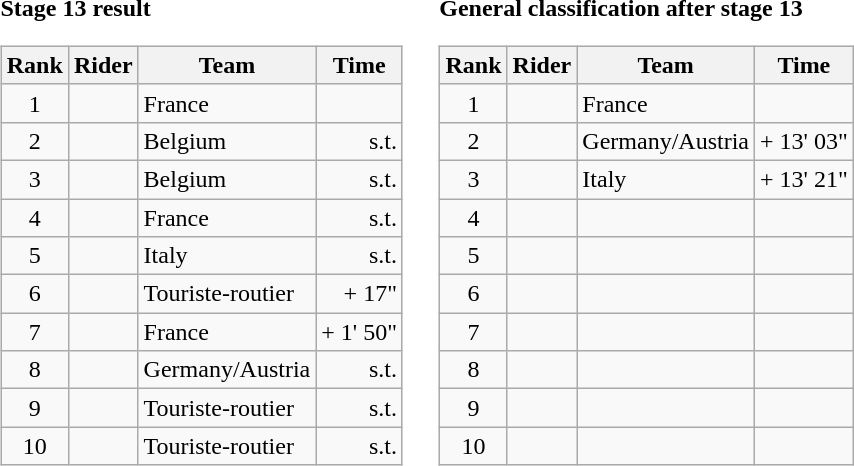<table>
<tr>
<td><strong>Stage 13 result</strong><br><table class="wikitable">
<tr>
<th scope="col">Rank</th>
<th scope="col">Rider</th>
<th scope="col">Team</th>
<th scope="col">Time</th>
</tr>
<tr>
<td style="text-align:center;">1</td>
<td></td>
<td>France</td>
<td style="text-align:right;"></td>
</tr>
<tr>
<td style="text-align:center;">2</td>
<td></td>
<td>Belgium</td>
<td style="text-align:right;">s.t.</td>
</tr>
<tr>
<td style="text-align:center;">3</td>
<td></td>
<td>Belgium</td>
<td style="text-align:right;">s.t.</td>
</tr>
<tr>
<td style="text-align:center;">4</td>
<td></td>
<td>France</td>
<td style="text-align:right;">s.t.</td>
</tr>
<tr>
<td style="text-align:center;">5</td>
<td></td>
<td>Italy</td>
<td style="text-align:right;">s.t.</td>
</tr>
<tr>
<td style="text-align:center;">6</td>
<td></td>
<td>Touriste-routier</td>
<td style="text-align:right;">+ 17"</td>
</tr>
<tr>
<td style="text-align:center;">7</td>
<td></td>
<td>France</td>
<td style="text-align:right;">+ 1' 50"</td>
</tr>
<tr>
<td style="text-align:center;">8</td>
<td></td>
<td>Germany/Austria</td>
<td style="text-align:right;">s.t.</td>
</tr>
<tr>
<td style="text-align:center;">9</td>
<td></td>
<td>Touriste-routier</td>
<td style="text-align:right;">s.t.</td>
</tr>
<tr>
<td style="text-align:center;">10</td>
<td></td>
<td>Touriste-routier</td>
<td style="text-align:right;">s.t.</td>
</tr>
</table>
</td>
<td></td>
<td><strong>General classification after stage 13</strong><br><table class="wikitable">
<tr>
<th scope="col">Rank</th>
<th scope="col">Rider</th>
<th scope="col">Team</th>
<th scope="col">Time</th>
</tr>
<tr>
<td style="text-align:center;">1</td>
<td></td>
<td>France</td>
<td style="text-align:right;"></td>
</tr>
<tr>
<td style="text-align:center;">2</td>
<td></td>
<td>Germany/Austria</td>
<td style="text-align:right;">+ 13' 03"</td>
</tr>
<tr>
<td style="text-align:center;">3</td>
<td></td>
<td>Italy</td>
<td style="text-align:right;">+ 13' 21"</td>
</tr>
<tr>
<td style="text-align:center;">4</td>
<td></td>
<td></td>
<td></td>
</tr>
<tr>
<td style="text-align:center;">5</td>
<td></td>
<td></td>
<td></td>
</tr>
<tr>
<td style="text-align:center;">6</td>
<td></td>
<td></td>
<td></td>
</tr>
<tr>
<td style="text-align:center;">7</td>
<td></td>
<td></td>
<td></td>
</tr>
<tr>
<td style="text-align:center;">8</td>
<td></td>
<td></td>
<td></td>
</tr>
<tr>
<td style="text-align:center;">9</td>
<td></td>
<td></td>
<td></td>
</tr>
<tr>
<td style="text-align:center;">10</td>
<td></td>
<td></td>
<td></td>
</tr>
</table>
</td>
</tr>
</table>
